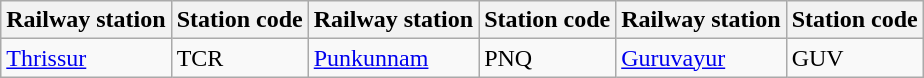<table class="wikitable sortable">
<tr>
<th>Railway station</th>
<th>Station code</th>
<th>Railway station</th>
<th>Station code</th>
<th>Railway station</th>
<th>Station code</th>
</tr>
<tr>
<td><a href='#'>Thrissur</a></td>
<td>TCR</td>
<td><a href='#'>Punkunnam</a></td>
<td>PNQ</td>
<td><a href='#'>Guruvayur</a></td>
<td>GUV</td>
</tr>
</table>
